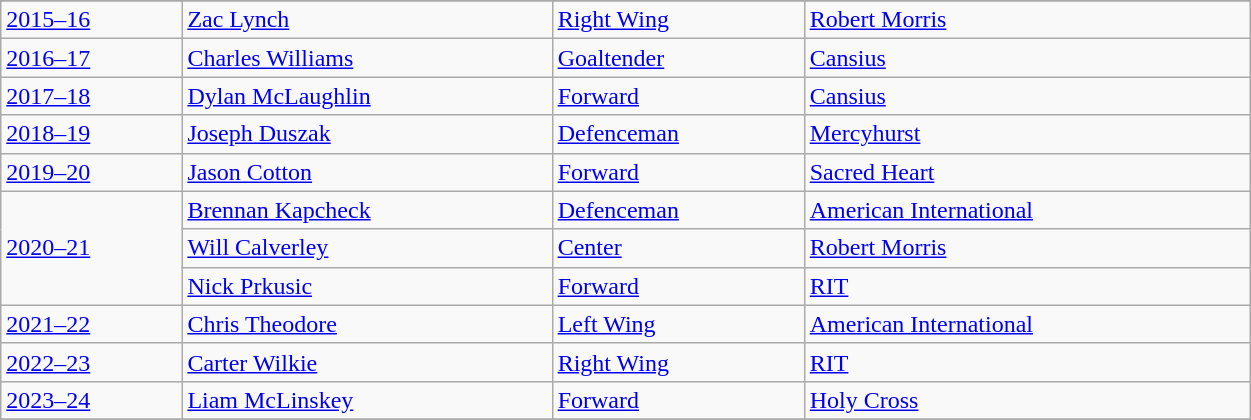<table class="wikitable sortable"; width=66%>
<tr>
</tr>
<tr>
<td><a href='#'>2015–16</a></td>
<td><a href='#'>Zac Lynch</a></td>
<td><a href='#'>Right Wing</a></td>
<td><a href='#'>Robert Morris</a></td>
</tr>
<tr>
<td><a href='#'>2016–17</a></td>
<td><a href='#'>Charles Williams</a></td>
<td><a href='#'>Goaltender</a></td>
<td><a href='#'>Cansius</a></td>
</tr>
<tr>
<td><a href='#'>2017–18</a></td>
<td><a href='#'>Dylan McLaughlin</a></td>
<td><a href='#'>Forward</a></td>
<td><a href='#'>Cansius</a></td>
</tr>
<tr>
<td><a href='#'>2018–19</a></td>
<td><a href='#'>Joseph Duszak</a></td>
<td><a href='#'>Defenceman</a></td>
<td><a href='#'>Mercyhurst</a></td>
</tr>
<tr>
<td><a href='#'>2019–20</a></td>
<td><a href='#'>Jason Cotton</a></td>
<td><a href='#'>Forward</a></td>
<td><a href='#'>Sacred Heart</a></td>
</tr>
<tr>
<td rowspan=3><a href='#'>2020–21</a></td>
<td><a href='#'>Brennan Kapcheck</a></td>
<td><a href='#'>Defenceman</a></td>
<td><a href='#'>American International</a></td>
</tr>
<tr>
<td><a href='#'>Will Calverley</a></td>
<td><a href='#'>Center</a></td>
<td><a href='#'>Robert Morris</a></td>
</tr>
<tr>
<td><a href='#'>Nick Prkusic</a></td>
<td><a href='#'>Forward</a></td>
<td><a href='#'>RIT</a></td>
</tr>
<tr>
<td><a href='#'>2021–22</a></td>
<td><a href='#'>Chris Theodore</a></td>
<td><a href='#'>Left Wing</a></td>
<td><a href='#'>American International</a></td>
</tr>
<tr>
<td><a href='#'>2022–23</a></td>
<td><a href='#'>Carter Wilkie</a></td>
<td><a href='#'>Right Wing</a></td>
<td><a href='#'>RIT</a></td>
</tr>
<tr>
<td><a href='#'>2023–24</a></td>
<td><a href='#'>Liam McLinskey</a></td>
<td><a href='#'>Forward</a></td>
<td><a href='#'>Holy Cross</a></td>
</tr>
<tr>
</tr>
</table>
